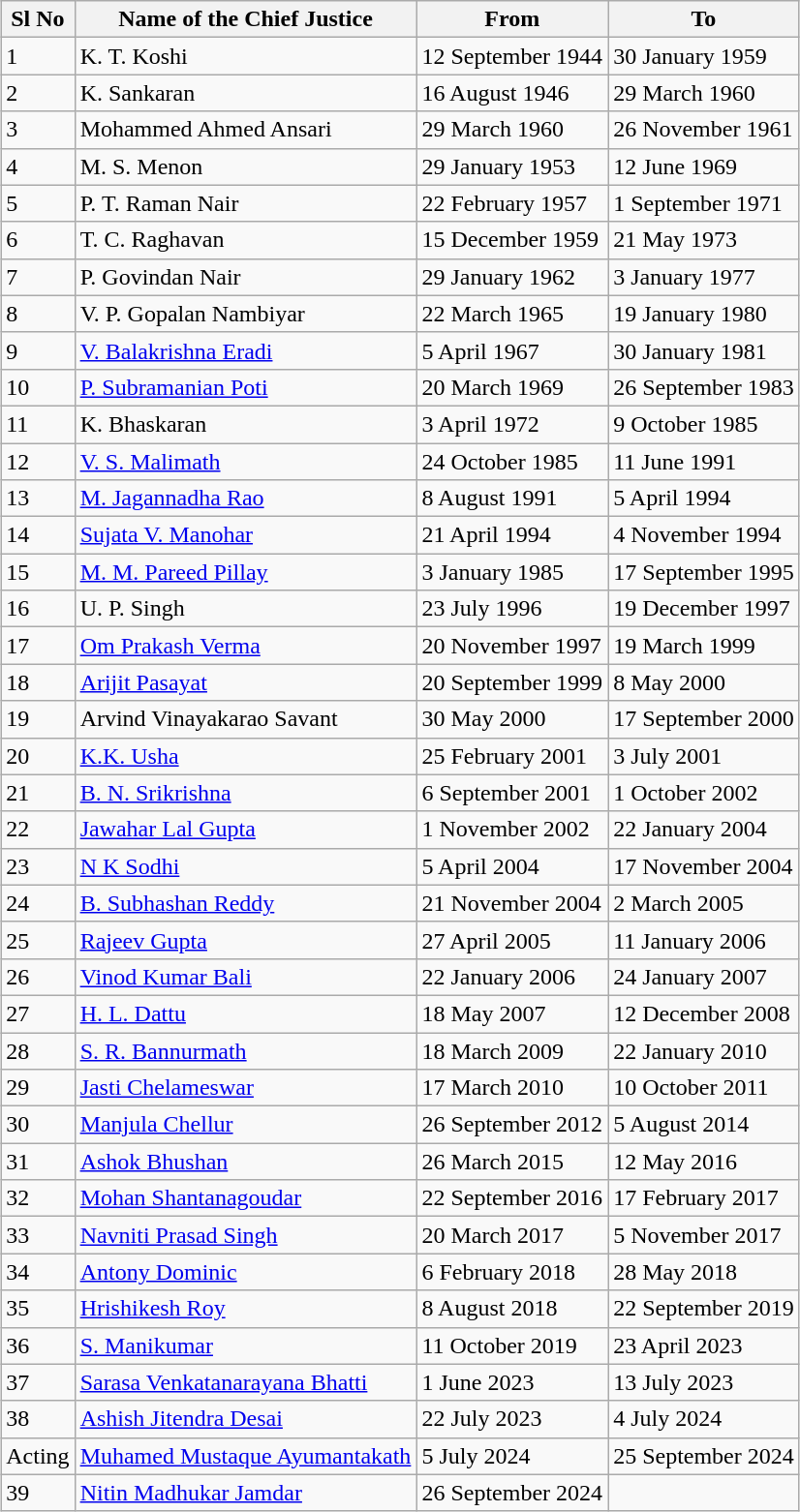<table class="wikitable sortable" style="margin: 1em auto 1em auto;">
<tr>
<th>Sl No</th>
<th>Name of the Chief Justice</th>
<th>From</th>
<th>To</th>
</tr>
<tr>
<td>1</td>
<td>K. T. Koshi</td>
<td>12 September 1944</td>
<td>30 January 1959</td>
</tr>
<tr>
<td>2</td>
<td>K. Sankaran</td>
<td>16 August 1946</td>
<td>29 March 1960</td>
</tr>
<tr>
<td>3</td>
<td>Mohammed Ahmed Ansari</td>
<td>29 March 1960</td>
<td>26 November 1961</td>
</tr>
<tr>
<td>4</td>
<td>M. S. Menon</td>
<td>29 January 1953</td>
<td>12 June 1969</td>
</tr>
<tr>
<td>5</td>
<td>P. T. Raman Nair</td>
<td>22 February 1957</td>
<td>1 September 1971</td>
</tr>
<tr>
<td>6</td>
<td>T. C. Raghavan</td>
<td>15 December 1959</td>
<td>21 May 1973</td>
</tr>
<tr>
<td>7</td>
<td>P. Govindan Nair</td>
<td>29 January 1962</td>
<td>3 January 1977</td>
</tr>
<tr>
<td>8</td>
<td>V. P. Gopalan Nambiyar</td>
<td>22 March 1965</td>
<td>19 January 1980</td>
</tr>
<tr>
<td>9</td>
<td><a href='#'>V. Balakrishna Eradi</a></td>
<td>5 April 1967</td>
<td>30 January 1981</td>
</tr>
<tr>
<td>10</td>
<td><a href='#'>P. Subramanian Poti</a></td>
<td>20 March 1969</td>
<td>26 September 1983</td>
</tr>
<tr>
<td>11</td>
<td>K. Bhaskaran</td>
<td>3 April 1972</td>
<td>9 October 1985</td>
</tr>
<tr>
<td>12</td>
<td><a href='#'>V. S. Malimath</a></td>
<td>24 October 1985</td>
<td>11 June 1991</td>
</tr>
<tr>
<td>13</td>
<td><a href='#'>M. Jagannadha Rao</a></td>
<td>8 August 1991</td>
<td>5 April 1994</td>
</tr>
<tr>
<td>14</td>
<td><a href='#'>Sujata V. Manohar</a></td>
<td>21 April 1994</td>
<td>4 November 1994</td>
</tr>
<tr>
<td>15</td>
<td><a href='#'>M. M. Pareed Pillay</a></td>
<td>3 January 1985</td>
<td>17 September 1995</td>
</tr>
<tr>
<td>16</td>
<td>U. P. Singh</td>
<td>23 July 1996</td>
<td>19 December 1997</td>
</tr>
<tr>
<td>17</td>
<td><a href='#'>Om Prakash Verma</a></td>
<td>20 November 1997</td>
<td>19 March 1999</td>
</tr>
<tr>
<td>18</td>
<td><a href='#'>Arijit Pasayat</a></td>
<td>20 September 1999</td>
<td>8 May 2000</td>
</tr>
<tr>
<td>19</td>
<td>Arvind Vinayakarao Savant</td>
<td>30 May 2000</td>
<td>17 September 2000</td>
</tr>
<tr>
<td>20</td>
<td><a href='#'>K.K. Usha</a></td>
<td>25 February 2001</td>
<td>3 July 2001</td>
</tr>
<tr>
<td>21</td>
<td><a href='#'>B. N. Srikrishna</a></td>
<td>6 September 2001</td>
<td>1 October 2002</td>
</tr>
<tr>
<td>22</td>
<td><a href='#'>Jawahar Lal Gupta</a></td>
<td>1 November 2002</td>
<td>22 January 2004</td>
</tr>
<tr>
<td>23</td>
<td><a href='#'>N K Sodhi</a></td>
<td>5 April 2004</td>
<td>17 November 2004</td>
</tr>
<tr>
<td>24</td>
<td><a href='#'>B. Subhashan Reddy</a></td>
<td>21 November 2004</td>
<td>2 March 2005</td>
</tr>
<tr>
<td>25</td>
<td><a href='#'>Rajeev Gupta</a></td>
<td>27 April 2005</td>
<td>11 January 2006</td>
</tr>
<tr>
<td>26</td>
<td><a href='#'>Vinod Kumar Bali</a></td>
<td>22 January 2006</td>
<td>24 January 2007</td>
</tr>
<tr>
<td>27</td>
<td><a href='#'>H. L. Dattu</a></td>
<td>18 May 2007</td>
<td>12 December 2008</td>
</tr>
<tr>
<td>28</td>
<td><a href='#'>S. R. Bannurmath</a></td>
<td>18 March 2009</td>
<td>22 January 2010</td>
</tr>
<tr>
<td>29</td>
<td><a href='#'>Jasti Chelameswar</a></td>
<td>17 March 2010</td>
<td>10 October 2011</td>
</tr>
<tr>
<td>30</td>
<td><a href='#'>Manjula Chellur</a></td>
<td>26 September 2012</td>
<td>5 August 2014</td>
</tr>
<tr>
<td>31</td>
<td><a href='#'>Ashok Bhushan</a></td>
<td>26 March 2015</td>
<td>12 May 2016</td>
</tr>
<tr>
<td>32</td>
<td><a href='#'>Mohan Shantanagoudar</a></td>
<td>22 September 2016</td>
<td>17 February 2017</td>
</tr>
<tr>
<td>33</td>
<td><a href='#'>Navniti Prasad Singh</a></td>
<td>20 March 2017</td>
<td>5 November 2017</td>
</tr>
<tr>
<td>34</td>
<td><a href='#'>Antony Dominic</a></td>
<td>6 February 2018</td>
<td>28 May 2018</td>
</tr>
<tr>
<td>35</td>
<td><a href='#'>Hrishikesh Roy</a></td>
<td>8 August 2018</td>
<td>22 September 2019</td>
</tr>
<tr>
<td>36</td>
<td><a href='#'>S. Manikumar</a></td>
<td>11 October 2019</td>
<td>23 April 2023</td>
</tr>
<tr>
<td>37</td>
<td><a href='#'>Sarasa Venkatanarayana Bhatti</a></td>
<td>1 June 2023</td>
<td>13 July 2023</td>
</tr>
<tr>
<td>38</td>
<td><a href='#'>Ashish Jitendra Desai</a></td>
<td>22 July 2023</td>
<td>4 July 2024</td>
</tr>
<tr>
<td>Acting</td>
<td><a href='#'>Muhamed Mustaque Ayumantakath</a></td>
<td>5 July 2024</td>
<td>25 September 2024</td>
</tr>
<tr>
<td>39</td>
<td><a href='#'>Nitin Madhukar Jamdar</a></td>
<td>26 September 2024</td>
</tr>
</table>
